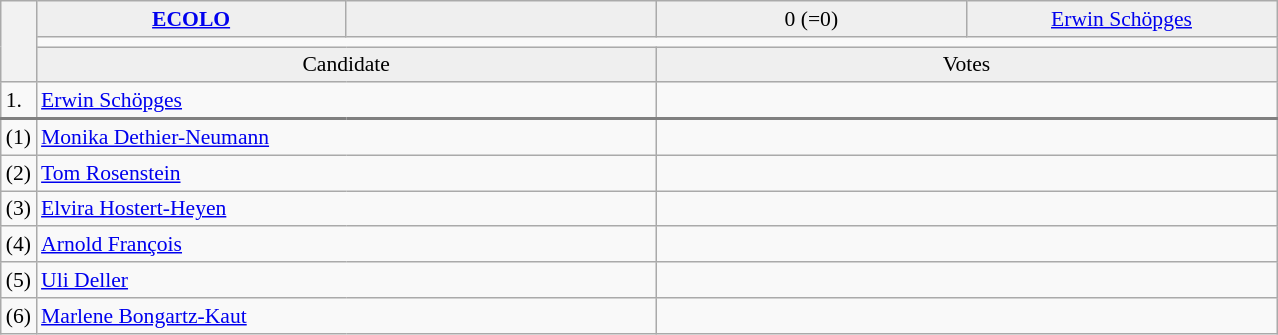<table class="wikitable collapsible collapsed" style=text-align:left;font-size:90%>
<tr>
<th rowspan=3></th>
<td bgcolor=efefef width=200 align=center><strong> <a href='#'>ECOLO</a> </strong></td>
<td bgcolor=efefef width=200 align=center></td>
<td bgcolor=efefef width=200 align=center>0 (=0)</td>
<td bgcolor=efefef width=200 align=center><a href='#'>Erwin Schöpges</a></td>
</tr>
<tr>
<td colspan=4 bgcolor=></td>
</tr>
<tr>
<td bgcolor=efefef align=center colspan=2>Candidate</td>
<td bgcolor=efefef align=center colspan=2>Votes</td>
</tr>
<tr>
<td>1.</td>
<td colspan=2><a href='#'>Erwin Schöpges</a></td>
<td colspan=2></td>
</tr>
<tr style="border-top:2px solid gray;">
<td>(1)</td>
<td colspan=2><a href='#'>Monika Dethier-Neumann</a></td>
<td colspan=2></td>
</tr>
<tr>
<td>(2)</td>
<td colspan=2><a href='#'>Tom Rosenstein</a></td>
<td colspan=2></td>
</tr>
<tr>
<td>(3)</td>
<td colspan=2><a href='#'>Elvira Hostert-Heyen</a></td>
<td colspan=2></td>
</tr>
<tr>
<td>(4)</td>
<td colspan=2><a href='#'>Arnold François</a></td>
<td colspan=2></td>
</tr>
<tr>
<td>(5)</td>
<td colspan=2><a href='#'>Uli Deller</a></td>
<td colspan=2></td>
</tr>
<tr>
<td>(6)</td>
<td colspan=2><a href='#'>Marlene Bongartz-Kaut</a></td>
<td colspan=2></td>
</tr>
</table>
